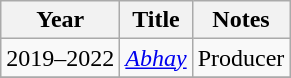<table class="wikitable sortable">
<tr>
<th>Year</th>
<th>Title</th>
<th>Notes</th>
</tr>
<tr>
<td>2019–2022</td>
<td><a href='#'><em>Abhay</em></a></td>
<td>Producer</td>
</tr>
<tr>
</tr>
</table>
